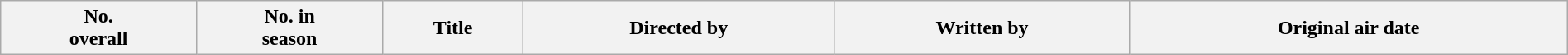<table class="wikitable plainrowheaders" style="width:100%; style="background:#fff;">
<tr>
<th style="background:#;">No.<br>overall</th>
<th style="background:#;">No. in<br>season</th>
<th style="background:#;">Title</th>
<th style="background:#;">Directed by</th>
<th style="background:#;">Written by</th>
<th style="background:#;">Original air date<br>











</th>
</tr>
</table>
